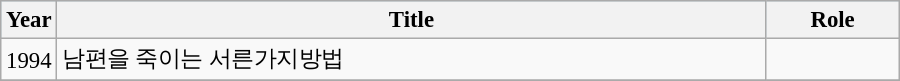<table class="wikitable" style="font-size: 95%; width:600px">
<tr bgcolor="lightblue">
<th width=10>Year</th>
<th>Title</th>
<th>Role</th>
</tr>
<tr>
<td>1994</td>
<td>남편을 죽이는 서른가지방법</td>
<td></td>
</tr>
<tr>
</tr>
</table>
